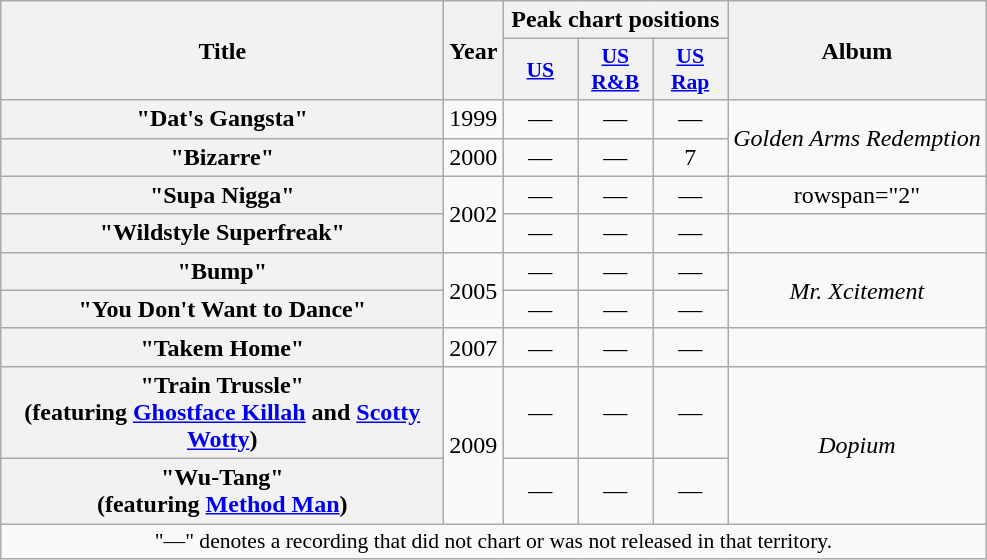<table class="wikitable plainrowheaders" style="text-align:center;">
<tr>
<th scope="col" rowspan="2" style="width:18em;">Title</th>
<th scope="col" rowspan="2">Year</th>
<th scope="col" colspan="3">Peak chart positions</th>
<th scope="col" rowspan="2">Album</th>
</tr>
<tr>
<th scope="col" style="width:3em;font-size:90%;"><a href='#'>US</a><br></th>
<th scope="col" style="width:3em;font-size:90%;"><a href='#'>US R&B</a><br></th>
<th scope="col" style="width:3em;font-size:90%;"><a href='#'>US Rap</a><br></th>
</tr>
<tr>
<th scope="row">"Dat's Gangsta"</th>
<td>1999</td>
<td>—</td>
<td>—</td>
<td>—</td>
<td rowspan="2"><em>Golden Arms Redemption</em></td>
</tr>
<tr>
<th scope="row">"Bizarre"</th>
<td>2000</td>
<td>—</td>
<td>—</td>
<td>7</td>
</tr>
<tr>
<th scope="row">"Supa Nigga"</th>
<td rowspan="2">2002</td>
<td>—</td>
<td>—</td>
<td>—</td>
<td>rowspan="2" </td>
</tr>
<tr>
<th scope="row">"Wildstyle Superfreak"</th>
<td>—</td>
<td>—</td>
<td>—</td>
</tr>
<tr>
<th scope="row">"Bump"</th>
<td rowspan="2">2005</td>
<td>—</td>
<td>—</td>
<td>—</td>
<td rowspan="2"><em>Mr. Xcitement</em></td>
</tr>
<tr>
<th scope="row">"You Don't Want to Dance"</th>
<td>—</td>
<td>—</td>
<td>—</td>
</tr>
<tr>
<th scope="row">"Takem Home"</th>
<td>2007</td>
<td>—</td>
<td>—</td>
<td>—</td>
<td></td>
</tr>
<tr>
<th scope="row">"Train Trussle"<br><span>(featuring <a href='#'>Ghostface Killah</a> and <a href='#'>Scotty Wotty</a>)</span></th>
<td rowspan="2">2009</td>
<td>—</td>
<td>—</td>
<td>—</td>
<td rowspan="2"><em>Dopium</em></td>
</tr>
<tr>
<th scope="row">"Wu-Tang"<br><span>(featuring <a href='#'>Method Man</a>)</span></th>
<td>—</td>
<td>—</td>
<td>—</td>
</tr>
<tr>
<td colspan="13" style="font-size:90%">"—" denotes a recording that did not chart or was not released in that territory.</td>
</tr>
</table>
